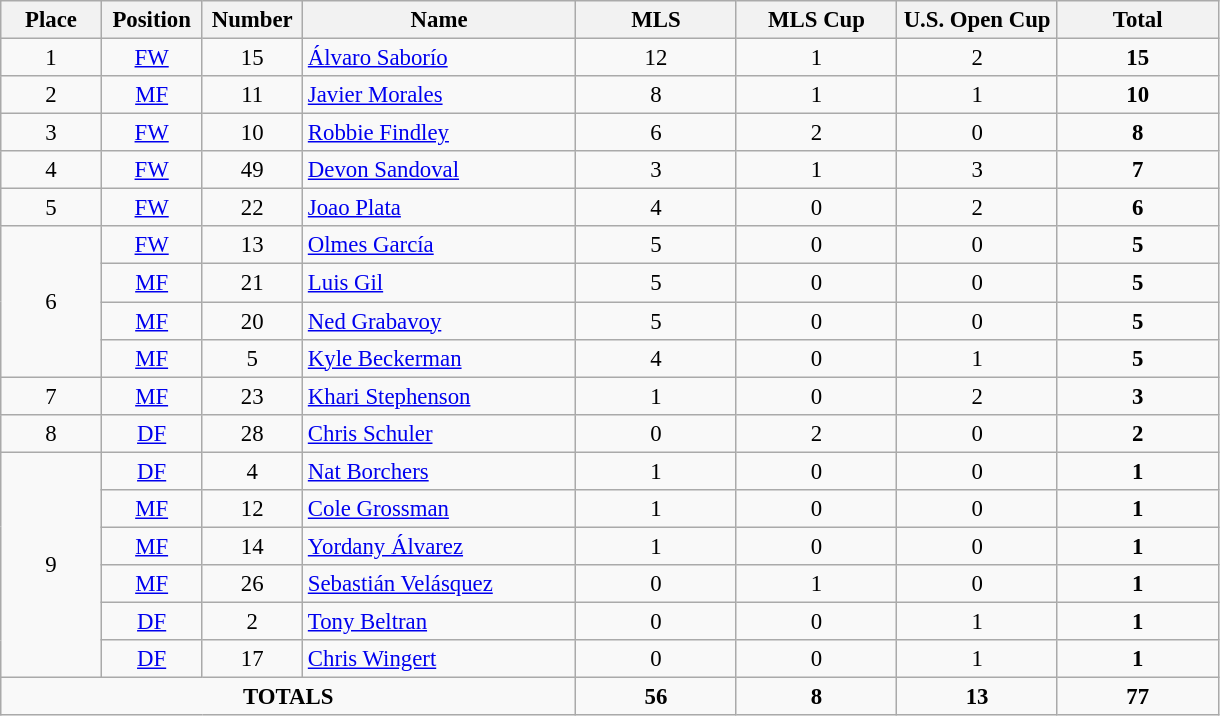<table class="wikitable" style="font-size: 95%; text-align: center;">
<tr>
<th width=60>Place</th>
<th width=60>Position</th>
<th width=60>Number</th>
<th width=175>Name</th>
<th width=100>MLS</th>
<th width=100>MLS Cup</th>
<th width=100>U.S. Open Cup</th>
<th width=100><strong>Total</strong></th>
</tr>
<tr>
<td rowspan=1>1</td>
<td><a href='#'>FW</a></td>
<td>15</td>
<td align=left> <a href='#'>Álvaro Saborío</a></td>
<td>12</td>
<td>1</td>
<td>2</td>
<td><strong>15</strong></td>
</tr>
<tr>
<td rowspan=1>2</td>
<td><a href='#'>MF</a></td>
<td>11</td>
<td align=left> <a href='#'>Javier Morales</a></td>
<td>8</td>
<td>1</td>
<td>1</td>
<td><strong>10</strong></td>
</tr>
<tr>
<td rowspan=1>3</td>
<td><a href='#'>FW</a></td>
<td>10</td>
<td align=left> <a href='#'>Robbie Findley</a></td>
<td>6</td>
<td>2</td>
<td>0</td>
<td><strong>8</strong></td>
</tr>
<tr>
<td rowspan=1>4</td>
<td><a href='#'>FW</a></td>
<td>49</td>
<td align=left> <a href='#'>Devon Sandoval</a></td>
<td>3</td>
<td>1</td>
<td>3</td>
<td><strong>7</strong></td>
</tr>
<tr>
<td rowspan=1>5</td>
<td><a href='#'>FW</a></td>
<td>22</td>
<td align=left> <a href='#'>Joao Plata</a></td>
<td>4</td>
<td>0</td>
<td>2</td>
<td><strong>6</strong></td>
</tr>
<tr>
<td rowspan=4>6</td>
<td><a href='#'>FW</a></td>
<td>13</td>
<td align=left> <a href='#'>Olmes García</a></td>
<td>5</td>
<td>0</td>
<td>0</td>
<td><strong>5</strong></td>
</tr>
<tr>
<td><a href='#'>MF</a></td>
<td>21</td>
<td align=left> <a href='#'>Luis Gil</a></td>
<td>5</td>
<td>0</td>
<td>0</td>
<td><strong>5</strong></td>
</tr>
<tr>
<td><a href='#'>MF</a></td>
<td>20</td>
<td align=left> <a href='#'>Ned Grabavoy</a></td>
<td>5</td>
<td>0</td>
<td>0</td>
<td><strong>5</strong></td>
</tr>
<tr>
<td><a href='#'>MF</a></td>
<td>5</td>
<td align=left> <a href='#'>Kyle Beckerman</a></td>
<td>4</td>
<td>0</td>
<td>1</td>
<td><strong>5</strong></td>
</tr>
<tr>
<td rowspan=1>7</td>
<td><a href='#'>MF</a></td>
<td>23</td>
<td align=left> <a href='#'>Khari Stephenson</a></td>
<td>1</td>
<td>0</td>
<td>2</td>
<td><strong>3</strong></td>
</tr>
<tr>
<td rowspan=1>8</td>
<td><a href='#'>DF</a></td>
<td>28</td>
<td align=left> <a href='#'>Chris Schuler</a></td>
<td>0</td>
<td>2</td>
<td>0</td>
<td><strong>2</strong></td>
</tr>
<tr>
<td rowspan=6>9</td>
<td><a href='#'>DF</a></td>
<td>4</td>
<td align=left> <a href='#'>Nat Borchers</a></td>
<td>1</td>
<td>0</td>
<td>0</td>
<td><strong>1</strong></td>
</tr>
<tr>
<td><a href='#'>MF</a></td>
<td>12</td>
<td align=left> <a href='#'>Cole Grossman</a></td>
<td>1</td>
<td>0</td>
<td>0</td>
<td><strong>1</strong></td>
</tr>
<tr>
<td><a href='#'>MF</a></td>
<td>14</td>
<td align=left> <a href='#'>Yordany Álvarez</a></td>
<td>1</td>
<td>0</td>
<td>0</td>
<td><strong>1</strong></td>
</tr>
<tr>
<td><a href='#'>MF</a></td>
<td>26</td>
<td align=left> <a href='#'>Sebastián Velásquez</a></td>
<td>0</td>
<td>1</td>
<td>0</td>
<td><strong>1</strong></td>
</tr>
<tr>
<td><a href='#'>DF</a></td>
<td>2</td>
<td align=left> <a href='#'>Tony Beltran</a></td>
<td>0</td>
<td>0</td>
<td>1</td>
<td><strong>1</strong></td>
</tr>
<tr>
<td><a href='#'>DF</a></td>
<td>17</td>
<td align=left> <a href='#'>Chris Wingert</a></td>
<td>0</td>
<td>0</td>
<td>1</td>
<td><strong>1</strong></td>
</tr>
<tr>
<td colspan=4><strong>TOTALS</strong></td>
<td><strong>56</strong></td>
<td><strong>8</strong></td>
<td><strong>13</strong></td>
<td><strong>77</strong></td>
</tr>
</table>
